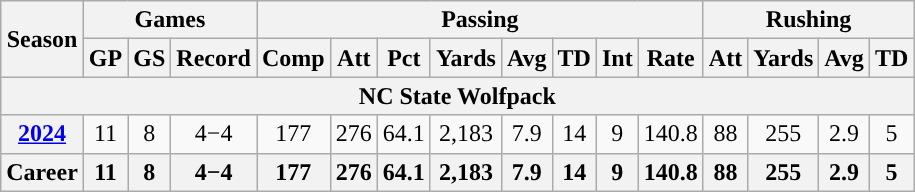<table class="wikitable" style="text-align:center;">
<tr>
<th rowspan="2">Season</th>
<th colspan="3">Games</th>
<th colspan="8">Passing</th>
<th colspan="5">Rushing</th>
</tr>
<tr>
<th>GP</th>
<th>GS</th>
<th>Record</th>
<th>Comp</th>
<th>Att</th>
<th>Pct</th>
<th>Yards</th>
<th>Avg</th>
<th>TD</th>
<th>Int</th>
<th>Rate</th>
<th>Att</th>
<th>Yards</th>
<th>Avg</th>
<th>TD</th>
</tr>
<tr>
<th colspan="16">NC State Wolfpack</th>
</tr>
<tr>
<th><a href='#'>2024</a></th>
<td>11</td>
<td>8</td>
<td>4−4</td>
<td>177</td>
<td>276</td>
<td>64.1</td>
<td>2,183</td>
<td>7.9</td>
<td>14</td>
<td>9</td>
<td>140.8</td>
<td>88</td>
<td>255</td>
<td>2.9</td>
<td>5</td>
</tr>
<tr>
<th>Career</th>
<th>11</th>
<th>8</th>
<th>4−4</th>
<th>177</th>
<th>276</th>
<th>64.1</th>
<th>2,183</th>
<th>7.9</th>
<th>14</th>
<th>9</th>
<th>140.8</th>
<th>88</th>
<th>255</th>
<th>2.9</th>
<th>5</th>
</tr>
</table>
